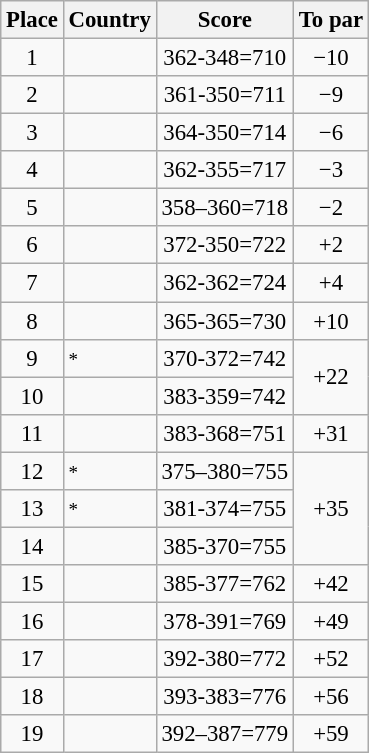<table class="wikitable" style="font-size:95%;">
<tr>
<th>Place</th>
<th>Country</th>
<th>Score</th>
<th>To par</th>
</tr>
<tr>
<td align=center>1</td>
<td></td>
<td align=center>362-348=710</td>
<td align=center>−10</td>
</tr>
<tr>
<td align=center>2</td>
<td></td>
<td align=center>361-350=711</td>
<td align=center>−9</td>
</tr>
<tr>
<td align=center>3</td>
<td></td>
<td align=center>364-350=714</td>
<td align=center>−6</td>
</tr>
<tr>
<td align=center>4</td>
<td></td>
<td align=center>362-355=717</td>
<td align=center>−3</td>
</tr>
<tr>
<td align=center>5</td>
<td></td>
<td align=center>358–360=718</td>
<td align=center>−2</td>
</tr>
<tr>
<td align=center>6</td>
<td></td>
<td align=center>372-350=722</td>
<td align=center>+2</td>
</tr>
<tr>
<td align=center>7</td>
<td></td>
<td align=center>362-362=724</td>
<td align=center>+4</td>
</tr>
<tr>
<td align=center>8</td>
<td></td>
<td align=center>365-365=730</td>
<td align=center>+10</td>
</tr>
<tr>
<td align=center>9</td>
<td> <small>*</small></td>
<td align=center>370-372=742</td>
<td rowspan=2 align=center>+22</td>
</tr>
<tr>
<td align=center>10</td>
<td></td>
<td align=center>383-359=742</td>
</tr>
<tr>
<td align=center>11</td>
<td></td>
<td align=center>383-368=751</td>
<td align=center>+31</td>
</tr>
<tr>
<td align=center>12</td>
<td> <small>*</small></td>
<td align=center>375–380=755</td>
<td rowspan=3 align=center>+35</td>
</tr>
<tr>
<td align=center>13</td>
<td> <small>*</small></td>
<td align=center>381-374=755</td>
</tr>
<tr>
<td align=center>14</td>
<td></td>
<td align=center>385-370=755</td>
</tr>
<tr>
<td align=center>15</td>
<td></td>
<td align=center>385-377=762</td>
<td align=center>+42</td>
</tr>
<tr>
<td align=center>16</td>
<td></td>
<td align=center>378-391=769</td>
<td align=center>+49</td>
</tr>
<tr>
<td align=center>17</td>
<td></td>
<td align=center>392-380=772</td>
<td align=center>+52</td>
</tr>
<tr>
<td align=center>18</td>
<td></td>
<td align=center>393-383=776</td>
<td align=center>+56</td>
</tr>
<tr>
<td align=center>19</td>
<td></td>
<td align=center>392–387=779</td>
<td align=center>+59</td>
</tr>
</table>
